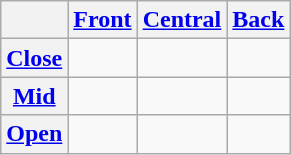<table class="wikitable" style="text-align: center;">
<tr>
<th></th>
<th><a href='#'>Front</a></th>
<th><a href='#'>Central</a></th>
<th><a href='#'>Back</a></th>
</tr>
<tr>
<th><a href='#'>Close</a></th>
<td></td>
<td></td>
<td></td>
</tr>
<tr>
<th><a href='#'>Mid</a></th>
<td></td>
<td></td>
<td></td>
</tr>
<tr>
<th><a href='#'>Open</a></th>
<td></td>
<td></td>
<td></td>
</tr>
</table>
